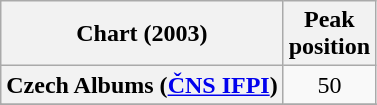<table class="wikitable sortable plainrowheaders" style="text-align:center">
<tr>
<th scope="col">Chart (2003)</th>
<th scope="col">Peak<br>position</th>
</tr>
<tr>
<th scope="row">Czech Albums (<a href='#'>ČNS IFPI</a>)</th>
<td>50</td>
</tr>
<tr>
</tr>
<tr>
</tr>
<tr>
</tr>
<tr>
</tr>
</table>
